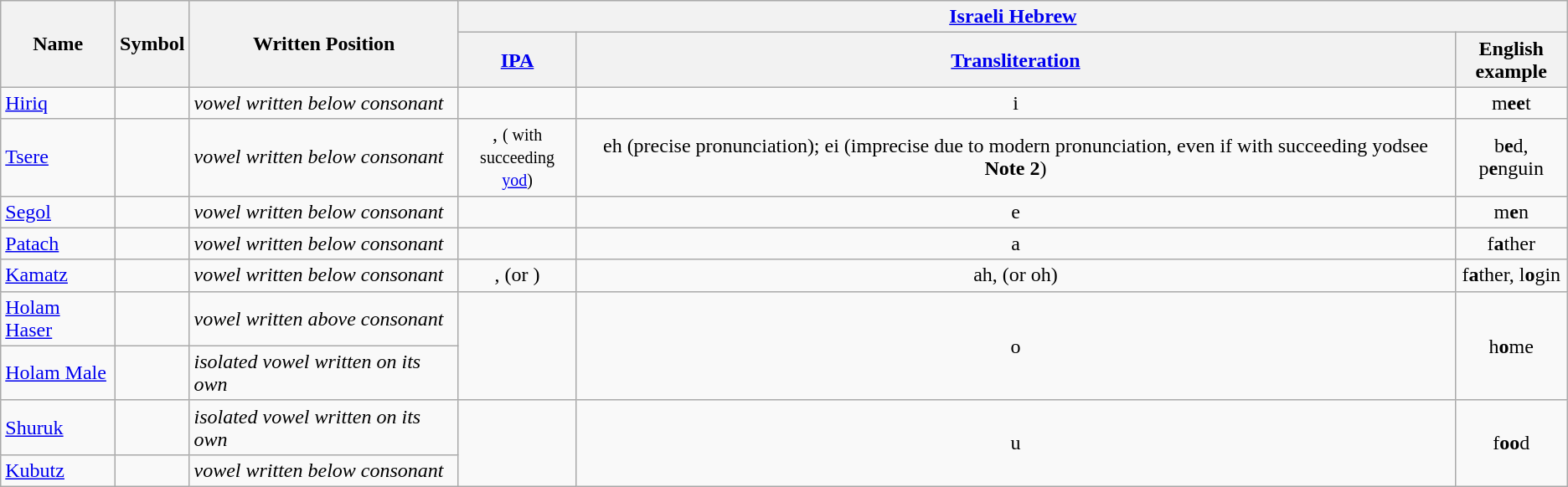<table class="wikitable">
<tr>
<th ! rowspan=2>Name</th>
<th ! rowspan=2>Symbol</th>
<th rowspan="2">Written Position</th>
<th ! colspan=3><a href='#'>Israeli Hebrew</a></th>
</tr>
<tr>
<th !><a href='#'>IPA</a></th>
<th !><a href='#'>Transliteration</a></th>
<th !>English<br>example</th>
</tr>
<tr>
<td><a href='#'>Hiriq</a></td>
<td style="text-align:center;"></td>
<td><em>vowel written below consonant</em></td>
<td style="text-align:center;"></td>
<td style="text-align:center;">i</td>
<td style="text-align:center;">m<strong>ee</strong>t</td>
</tr>
<tr>
<td><a href='#'>Tsere</a></td>
<td style="text-align:center;"></td>
<td><em>vowel written below consonant</em></td>
<td style="text-align:center;">, <small>( with<br>succeeding <a href='#'>yod</a>)</small></td>
<td style="text-align:center;">eh (precise pronunciation); ei (imprecise due to modern pronunciation, even if with succeeding yodsee <strong>Note 2</strong>)</td>
<td style="text-align:center;">b<strong>e</strong>d, p<strong>e</strong>nguin</td>
</tr>
<tr>
<td><a href='#'>Segol</a></td>
<td style="text-align:center;"></td>
<td><em>vowel written below consonant</em></td>
<td style="text-align:center;"></td>
<td style="text-align:center;">e</td>
<td style="text-align:center;">m<strong>e</strong>n</td>
</tr>
<tr>
<td><a href='#'>Patach</a></td>
<td style="text-align:center;"></td>
<td><em>vowel written below consonant</em></td>
<td style="text-align:center;"></td>
<td style="text-align:center;">a</td>
<td style="text-align:center;">f<strong>a</strong>ther</td>
</tr>
<tr>
<td><a href='#'>Kamatz</a></td>
<td style="text-align:center;"></td>
<td><em>vowel written below consonant</em></td>
<td style="text-align:center;">, (or )</td>
<td style="text-align:center;">ah, (or oh)</td>
<td style="text-align:center;">f<strong>a</strong>ther, l<strong>o</strong>gin</td>
</tr>
<tr>
<td><a href='#'>Holam Haser</a></td>
<td style="text-align:center;"></td>
<td><em>vowel written above consonant</em></td>
<td style="text-align:center;" rowspan="2"></td>
<td style="text-align:center;" rowspan="2">o</td>
<td style="text-align:center;" rowspan="2">h<strong>o</strong>me</td>
</tr>
<tr>
<td><a href='#'>Holam Male</a></td>
<td style="text-align:center;font-size:30px;"></td>
<td><em>isolated vowel written on its own</em></td>
</tr>
<tr>
<td><a href='#'>Shuruk</a></td>
<td style="text-align:center;font-size:30px;"></td>
<td><em>isolated vowel written on its own</em></td>
<td style="text-align:center;" rowspan="2"></td>
<td style="text-align:center;" rowspan="2">u</td>
<td style="text-align:center;" rowspan="2">f<strong>oo</strong>d</td>
</tr>
<tr>
<td><a href='#'>Kubutz</a></td>
<td style="text-align:center;"></td>
<td><em>vowel written below consonant</em></td>
</tr>
</table>
